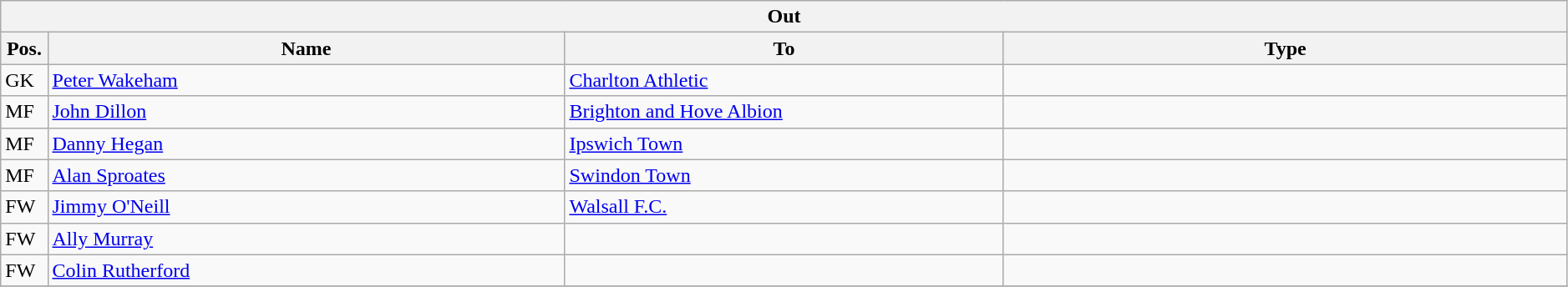<table class="wikitable" style="font-size:100%;width:99%;">
<tr>
<th colspan="4">Out</th>
</tr>
<tr>
<th width=3%>Pos.</th>
<th width=33%>Name</th>
<th width=28%>To</th>
<th width=36%>Type</th>
</tr>
<tr>
<td>GK</td>
<td><a href='#'>Peter Wakeham</a></td>
<td><a href='#'>Charlton Athletic</a></td>
<td></td>
</tr>
<tr>
<td>MF</td>
<td><a href='#'>John Dillon</a></td>
<td><a href='#'>Brighton and Hove Albion</a></td>
<td></td>
</tr>
<tr>
<td>MF</td>
<td><a href='#'>Danny Hegan</a></td>
<td><a href='#'>Ipswich Town</a></td>
<td></td>
</tr>
<tr>
<td>MF</td>
<td><a href='#'>Alan Sproates</a></td>
<td><a href='#'>Swindon Town</a></td>
<td></td>
</tr>
<tr>
<td>FW</td>
<td><a href='#'>Jimmy O'Neill</a></td>
<td><a href='#'>Walsall F.C.</a></td>
<td></td>
</tr>
<tr>
<td>FW</td>
<td><a href='#'>Ally Murray</a></td>
<td></td>
<td></td>
</tr>
<tr>
<td>FW</td>
<td><a href='#'>Colin Rutherford</a></td>
<td></td>
<td></td>
</tr>
<tr>
</tr>
</table>
